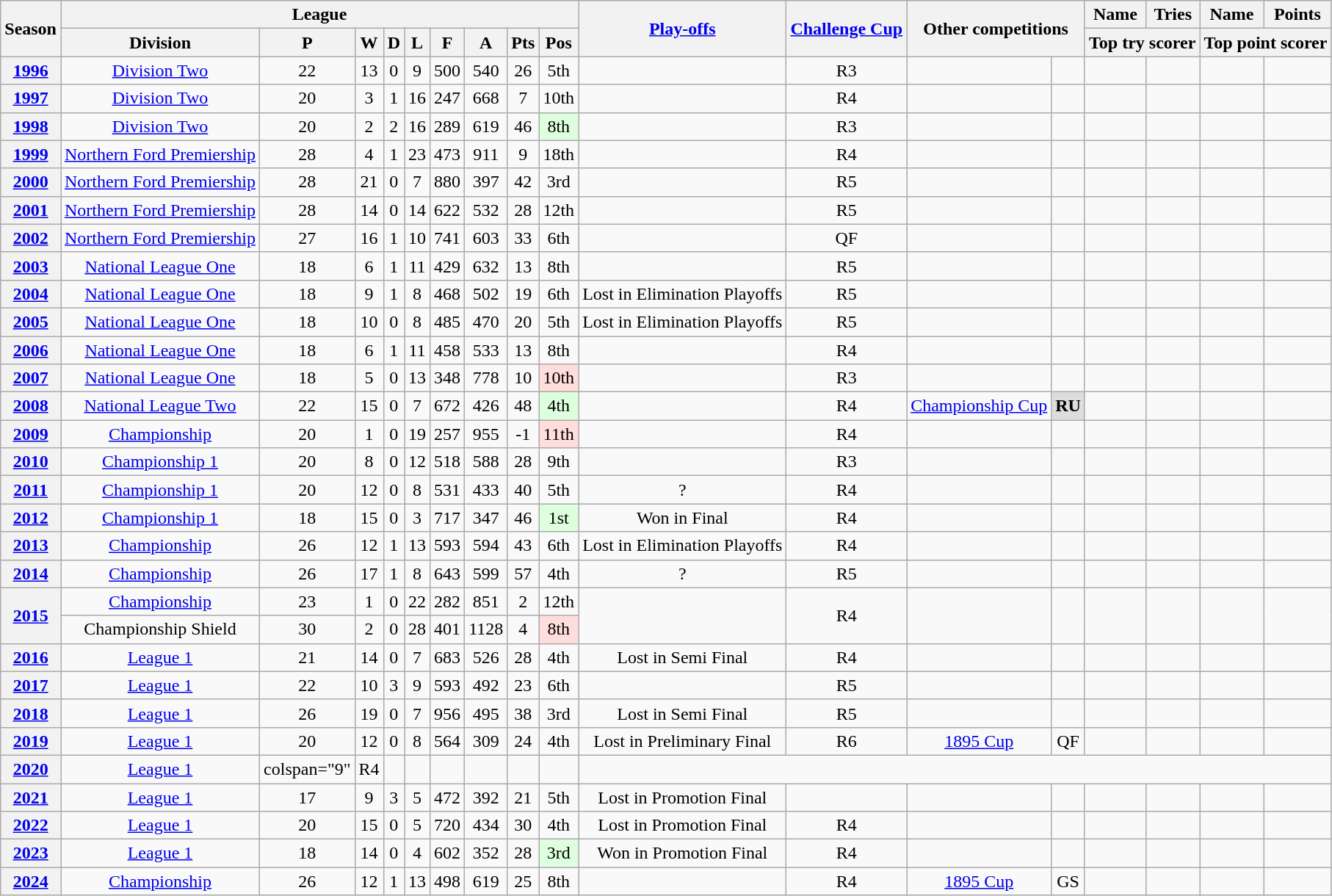<table class="wikitable" style="text-align: center">
<tr>
<th rowspan="2" scope="col">Season</th>
<th colspan="9" scope="col">League</th>
<th rowspan="2" scope="col"><a href='#'>Play-offs</a></th>
<th rowspan="2" scope="col"><a href='#'>Challenge Cup</a></th>
<th colspan="2" rowspan="2" scope="col">Other competitions</th>
<th scope="col">Name</th>
<th scope="col">Tries</th>
<th scope="col">Name</th>
<th scope="col">Points</th>
</tr>
<tr>
<th scope="col">Division</th>
<th scope="col">P</th>
<th scope="col">W</th>
<th scope="col">D</th>
<th scope="col">L</th>
<th scope="col">F</th>
<th scope="col">A</th>
<th scope="col">Pts</th>
<th scope="col">Pos</th>
<th colspan="2" scope="col">Top try scorer</th>
<th colspan="2" scope="col">Top point scorer</th>
</tr>
<tr>
<th scope="row"><a href='#'>1996</a></th>
<td><a href='#'>Division Two</a></td>
<td>22</td>
<td>13</td>
<td>0</td>
<td>9</td>
<td>500</td>
<td>540</td>
<td>26</td>
<td>5th</td>
<td></td>
<td>R3</td>
<td></td>
<td></td>
<td></td>
<td></td>
<td></td>
<td></td>
</tr>
<tr>
<th scope="row"><a href='#'>1997</a></th>
<td><a href='#'>Division Two</a></td>
<td>20</td>
<td>3</td>
<td>1</td>
<td>16</td>
<td>247</td>
<td>668</td>
<td>7</td>
<td>10th</td>
<td></td>
<td>R4</td>
<td></td>
<td></td>
<td></td>
<td></td>
<td></td>
<td></td>
</tr>
<tr>
<th scope="row"><a href='#'>1998</a></th>
<td><a href='#'>Division Two</a></td>
<td>20</td>
<td>2</td>
<td>2</td>
<td>16</td>
<td>289</td>
<td>619</td>
<td>46</td>
<td style="background:#ddffdd;">8th</td>
<td></td>
<td>R3</td>
<td></td>
<td></td>
<td></td>
<td></td>
<td></td>
<td></td>
</tr>
<tr>
<th scope="row"><a href='#'>1999</a></th>
<td><a href='#'>Northern Ford Premiership</a></td>
<td>28</td>
<td>4</td>
<td>1</td>
<td>23</td>
<td>473</td>
<td>911</td>
<td>9</td>
<td>18th</td>
<td></td>
<td>R4</td>
<td></td>
<td></td>
<td></td>
<td></td>
<td></td>
<td></td>
</tr>
<tr>
<th scope="row"><a href='#'>2000</a></th>
<td><a href='#'>Northern Ford Premiership</a></td>
<td>28</td>
<td>21</td>
<td>0</td>
<td>7</td>
<td>880</td>
<td>397</td>
<td>42</td>
<td>3rd</td>
<td></td>
<td>R5</td>
<td></td>
<td></td>
<td></td>
<td></td>
<td></td>
<td></td>
</tr>
<tr>
<th scope="row"><a href='#'>2001</a></th>
<td><a href='#'>Northern Ford Premiership</a></td>
<td>28</td>
<td>14</td>
<td>0</td>
<td>14</td>
<td>622</td>
<td>532</td>
<td>28</td>
<td>12th</td>
<td></td>
<td>R5</td>
<td></td>
<td></td>
<td></td>
<td></td>
<td></td>
<td></td>
</tr>
<tr>
<th scope="row"><a href='#'>2002</a></th>
<td><a href='#'>Northern Ford Premiership</a></td>
<td>27</td>
<td>16</td>
<td>1</td>
<td>10</td>
<td>741</td>
<td>603</td>
<td>33</td>
<td>6th</td>
<td></td>
<td>QF</td>
<td></td>
<td></td>
<td></td>
<td></td>
<td></td>
<td></td>
</tr>
<tr>
<th scope="row"><a href='#'>2003</a></th>
<td><a href='#'>National League One</a></td>
<td>18</td>
<td>6</td>
<td>1</td>
<td>11</td>
<td>429</td>
<td>632</td>
<td>13</td>
<td>8th</td>
<td></td>
<td>R5</td>
<td></td>
<td></td>
<td></td>
<td></td>
<td></td>
<td></td>
</tr>
<tr>
<th scope="row"><a href='#'>2004</a></th>
<td><a href='#'>National League One</a></td>
<td>18</td>
<td>9</td>
<td>1</td>
<td>8</td>
<td>468</td>
<td>502</td>
<td>19</td>
<td>6th</td>
<td>Lost in Elimination Playoffs</td>
<td>R5</td>
<td></td>
<td></td>
<td></td>
<td></td>
<td></td>
<td></td>
</tr>
<tr>
<th scope="row"><a href='#'>2005</a></th>
<td><a href='#'>National League One</a></td>
<td>18</td>
<td>10</td>
<td>0</td>
<td>8</td>
<td>485</td>
<td>470</td>
<td>20</td>
<td>5th</td>
<td>Lost in Elimination Playoffs</td>
<td>R5</td>
<td></td>
<td></td>
<td></td>
<td></td>
<td></td>
<td></td>
</tr>
<tr>
<th scope="row"><a href='#'>2006</a></th>
<td><a href='#'>National League One</a></td>
<td>18</td>
<td>6</td>
<td>1</td>
<td>11</td>
<td>458</td>
<td>533</td>
<td>13</td>
<td>8th</td>
<td></td>
<td>R4</td>
<td></td>
<td></td>
<td></td>
<td></td>
<td></td>
<td></td>
</tr>
<tr>
<th scope="row"><a href='#'>2007</a></th>
<td><a href='#'>National League One</a></td>
<td>18</td>
<td>5</td>
<td>0</td>
<td>13</td>
<td>348</td>
<td>778</td>
<td>10</td>
<td style="background:#ffdddd;">10th</td>
<td></td>
<td>R3</td>
<td></td>
<td></td>
<td></td>
<td></td>
<td></td>
<td></td>
</tr>
<tr>
<th scope="row"><a href='#'>2008</a></th>
<td><a href='#'>National League Two</a></td>
<td>22</td>
<td>15</td>
<td>0</td>
<td>7</td>
<td>672</td>
<td>426</td>
<td>48</td>
<td style="background:#ddffdd;">4th</td>
<td></td>
<td>R4</td>
<td><a href='#'>Championship Cup</a></td>
<td style="background-color:#DDD"><strong>RU</strong></td>
<td></td>
<td></td>
<td></td>
<td></td>
</tr>
<tr>
<th scope="row"><a href='#'>2009</a></th>
<td><a href='#'>Championship</a></td>
<td>20</td>
<td>1</td>
<td>0</td>
<td>19</td>
<td>257</td>
<td>955</td>
<td>-1</td>
<td style="background:#ffdddd;">11th</td>
<td></td>
<td>R4</td>
<td></td>
<td></td>
<td></td>
<td></td>
<td></td>
<td></td>
</tr>
<tr>
<th scope="row"><a href='#'>2010</a></th>
<td><a href='#'>Championship 1</a></td>
<td>20</td>
<td>8</td>
<td>0</td>
<td>12</td>
<td>518</td>
<td>588</td>
<td>28</td>
<td>9th</td>
<td></td>
<td>R3</td>
<td></td>
<td></td>
<td></td>
<td></td>
<td></td>
<td></td>
</tr>
<tr>
<th scope="row"><a href='#'>2011</a></th>
<td><a href='#'>Championship 1</a></td>
<td>20</td>
<td>12</td>
<td>0</td>
<td>8</td>
<td>531</td>
<td>433</td>
<td>40</td>
<td>5th</td>
<td>?</td>
<td>R4</td>
<td></td>
<td></td>
<td></td>
<td></td>
<td></td>
<td></td>
</tr>
<tr>
<th scope="row"><a href='#'>2012</a></th>
<td><a href='#'>Championship 1</a></td>
<td>18</td>
<td>15</td>
<td>0</td>
<td>3</td>
<td>717</td>
<td>347</td>
<td>46</td>
<td style="background:#ddffdd;">1st</td>
<td>Won in Final</td>
<td>R4</td>
<td></td>
<td></td>
<td></td>
<td></td>
<td></td>
<td></td>
</tr>
<tr>
<th scope="row"><a href='#'>2013</a></th>
<td><a href='#'>Championship</a></td>
<td>26</td>
<td>12</td>
<td>1</td>
<td>13</td>
<td>593</td>
<td>594</td>
<td>43</td>
<td>6th</td>
<td>Lost in Elimination Playoffs</td>
<td>R4</td>
<td></td>
<td></td>
<td></td>
<td></td>
<td></td>
<td></td>
</tr>
<tr>
<th scope="row"><a href='#'>2014</a></th>
<td><a href='#'>Championship</a></td>
<td>26</td>
<td>17</td>
<td>1</td>
<td>8</td>
<td>643</td>
<td>599</td>
<td>57</td>
<td>4th</td>
<td>?</td>
<td>R5</td>
<td></td>
<td></td>
<td></td>
<td></td>
<td></td>
<td></td>
</tr>
<tr>
<th scope="row" rowspan="2"><a href='#'>2015</a></th>
<td><a href='#'>Championship</a></td>
<td>23</td>
<td>1</td>
<td>0</td>
<td>22</td>
<td>282</td>
<td>851</td>
<td>2</td>
<td>12th</td>
<td rowspan="2"></td>
<td rowspan="2">R4</td>
<td rowspan="2"></td>
<td rowspan="2"></td>
<td rowspan="2"></td>
<td rowspan="2"></td>
<td rowspan="2"></td>
<td rowspan="2"></td>
</tr>
<tr>
<td>Championship Shield</td>
<td>30</td>
<td>2</td>
<td>0</td>
<td>28</td>
<td>401</td>
<td>1128</td>
<td>4</td>
<td style="background:#ffdddd;">8th</td>
</tr>
<tr>
<th scope="row"><a href='#'>2016</a></th>
<td><a href='#'>League 1</a></td>
<td>21</td>
<td>14</td>
<td>0</td>
<td>7</td>
<td>683</td>
<td>526</td>
<td>28</td>
<td>4th</td>
<td>Lost in Semi Final</td>
<td>R4</td>
<td></td>
<td></td>
<td></td>
<td></td>
<td></td>
<td></td>
</tr>
<tr>
<th scope="row"><a href='#'>2017</a></th>
<td><a href='#'>League 1</a></td>
<td>22</td>
<td>10</td>
<td>3</td>
<td>9</td>
<td>593</td>
<td>492</td>
<td>23</td>
<td>6th</td>
<td></td>
<td>R5</td>
<td></td>
<td></td>
<td></td>
<td></td>
<td></td>
<td></td>
</tr>
<tr>
<th scope="row"><a href='#'>2018</a></th>
<td><a href='#'>League 1</a></td>
<td>26</td>
<td>19</td>
<td>0</td>
<td>7</td>
<td>956</td>
<td>495</td>
<td>38</td>
<td>3rd</td>
<td>Lost in Semi Final</td>
<td>R5</td>
<td></td>
<td></td>
<td></td>
<td></td>
<td></td>
<td></td>
</tr>
<tr>
<th scope="row"><a href='#'>2019</a></th>
<td><a href='#'>League 1</a></td>
<td>20</td>
<td>12</td>
<td>0</td>
<td>8</td>
<td>564</td>
<td>309</td>
<td>24</td>
<td>4th</td>
<td>Lost in Preliminary Final</td>
<td>R6</td>
<td><a href='#'>1895 Cup</a></td>
<td>QF</td>
<td></td>
<td></td>
<td></td>
<td></td>
</tr>
<tr>
<th scope="row"><a href='#'>2020</a></th>
<td><a href='#'>League 1</a></td>
<td>colspan="9"</td>
<td>R4</td>
<td></td>
<td></td>
<td></td>
<td></td>
<td></td>
<td></td>
</tr>
<tr>
<th scope="row"><a href='#'>2021</a></th>
<td><a href='#'>League 1</a></td>
<td>17</td>
<td>9</td>
<td>3</td>
<td>5</td>
<td>472</td>
<td>392</td>
<td>21</td>
<td>5th</td>
<td>Lost in Promotion Final</td>
<td></td>
<td></td>
<td></td>
<td></td>
<td></td>
<td></td>
<td></td>
</tr>
<tr>
<th scope="row"><a href='#'>2022</a></th>
<td><a href='#'>League 1</a></td>
<td>20</td>
<td>15</td>
<td>0</td>
<td>5</td>
<td>720</td>
<td>434</td>
<td>30</td>
<td>4th</td>
<td>Lost in Promotion Final</td>
<td>R4</td>
<td></td>
<td></td>
<td></td>
<td></td>
<td></td>
<td></td>
</tr>
<tr>
<th scope="row"><a href='#'>2023</a></th>
<td><a href='#'>League 1</a></td>
<td>18</td>
<td>14</td>
<td>0</td>
<td>4</td>
<td>602</td>
<td>352</td>
<td>28</td>
<td style="background:#ddffdd;">3rd</td>
<td>Won in Promotion Final</td>
<td>R4</td>
<td></td>
<td></td>
<td></td>
<td></td>
<td></td>
<td></td>
</tr>
<tr>
<th scope="row"><a href='#'>2024</a></th>
<td><a href='#'>Championship</a></td>
<td>26</td>
<td>12</td>
<td>1</td>
<td>13</td>
<td>498</td>
<td>619</td>
<td>25</td>
<td>8th</td>
<td></td>
<td>R4</td>
<td><a href='#'>1895 Cup</a></td>
<td>GS</td>
<td></td>
<td></td>
<td></td>
<td></td>
</tr>
</table>
